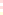<table style="font-size: 85%">
<tr>
<td style="background:#fdd;"></td>
</tr>
<tr>
<td style="background:#fdd;"></td>
</tr>
<tr>
<td style="background:#ffd;"></td>
</tr>
</table>
